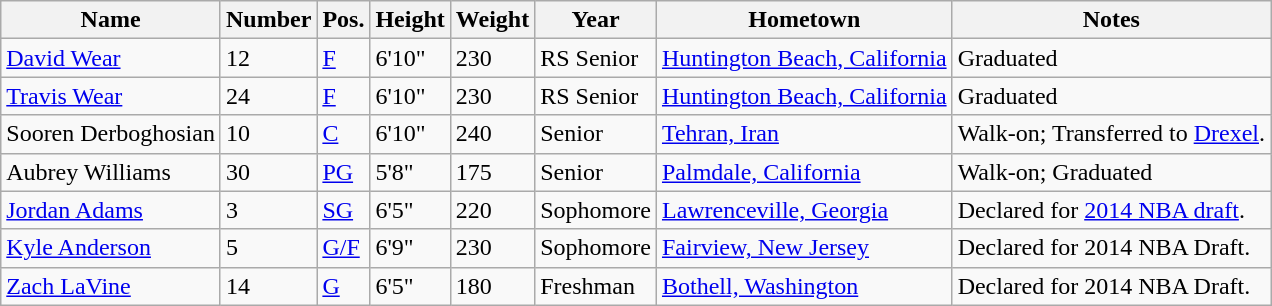<table class="wikitable sortable" border="1">
<tr>
<th>Name</th>
<th>Number</th>
<th>Pos.</th>
<th>Height</th>
<th>Weight</th>
<th>Year</th>
<th>Hometown</th>
<th class="unsortable">Notes</th>
</tr>
<tr>
<td sortname><a href='#'>David Wear</a></td>
<td>12</td>
<td><a href='#'>F</a></td>
<td>6'10"</td>
<td>230</td>
<td>RS Senior</td>
<td><a href='#'>Huntington Beach, California</a></td>
<td>Graduated</td>
</tr>
<tr>
<td sortname><a href='#'>Travis Wear</a></td>
<td>24</td>
<td><a href='#'>F</a></td>
<td>6'10"</td>
<td>230</td>
<td>RS Senior</td>
<td><a href='#'>Huntington Beach, California</a></td>
<td>Graduated</td>
</tr>
<tr>
<td sortname>Sooren Derboghosian</td>
<td>10</td>
<td><a href='#'>C</a></td>
<td>6'10"</td>
<td>240</td>
<td>Senior</td>
<td><a href='#'>Tehran, Iran</a></td>
<td>Walk-on; Transferred to <a href='#'>Drexel</a>.</td>
</tr>
<tr>
<td sortname>Aubrey Williams</td>
<td>30</td>
<td><a href='#'>PG</a></td>
<td>5'8"</td>
<td>175</td>
<td>Senior</td>
<td><a href='#'>Palmdale, California</a></td>
<td>Walk-on; Graduated</td>
</tr>
<tr>
<td sortname><a href='#'>Jordan Adams</a></td>
<td>3</td>
<td><a href='#'>SG</a></td>
<td>6'5"</td>
<td>220</td>
<td>Sophomore</td>
<td><a href='#'>Lawrenceville, Georgia</a></td>
<td>Declared for <a href='#'>2014 NBA draft</a>.</td>
</tr>
<tr>
<td sortname><a href='#'>Kyle Anderson</a></td>
<td>5</td>
<td><a href='#'>G/F</a></td>
<td>6'9"</td>
<td>230</td>
<td>Sophomore</td>
<td><a href='#'>Fairview, New Jersey</a></td>
<td>Declared for 2014 NBA Draft.</td>
</tr>
<tr>
<td sortname><a href='#'>Zach LaVine</a></td>
<td>14</td>
<td><a href='#'>G</a></td>
<td>6'5"</td>
<td>180</td>
<td>Freshman</td>
<td><a href='#'>Bothell, Washington</a></td>
<td>Declared for 2014 NBA Draft.</td>
</tr>
</table>
